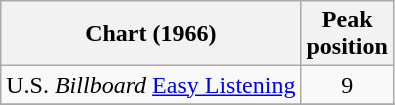<table class="wikitable">
<tr>
<th>Chart (1966)</th>
<th>Peak<br>position</th>
</tr>
<tr>
<td>U.S. <em>Billboard</em> <a href='#'>Easy Listening</a></td>
<td style="text-align:center;">9</td>
</tr>
<tr>
</tr>
</table>
